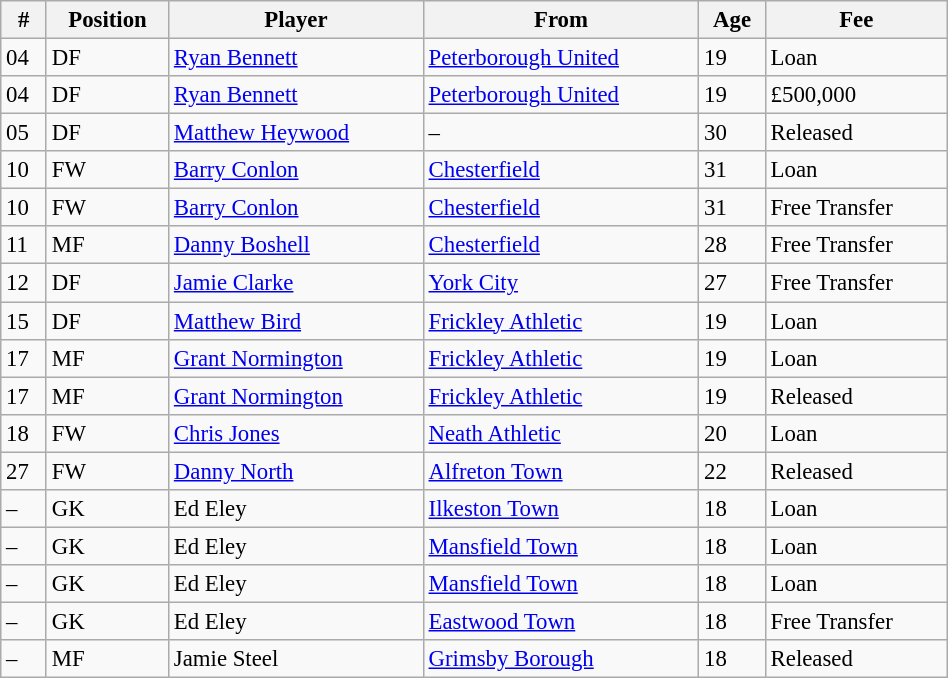<table class="wikitable" style="text-align:center; font-size:95%;width:50%; text-align:left">
<tr>
<th>#</th>
<th>Position</th>
<th>Player</th>
<th>From</th>
<th>Age</th>
<th>Fee</th>
</tr>
<tr>
<td>04</td>
<td>DF</td>
<td> <a href='#'>Ryan Bennett</a></td>
<td> <a href='#'>Peterborough United</a></td>
<td>19</td>
<td>Loan</td>
</tr>
<tr>
<td>04</td>
<td>DF</td>
<td> <a href='#'>Ryan Bennett</a></td>
<td> <a href='#'>Peterborough United</a></td>
<td>19</td>
<td>£500,000</td>
</tr>
<tr>
<td>05</td>
<td>DF</td>
<td> <a href='#'>Matthew Heywood</a></td>
<td>–</td>
<td>30</td>
<td>Released</td>
</tr>
<tr>
<td>10</td>
<td>FW</td>
<td> <a href='#'>Barry Conlon</a></td>
<td> <a href='#'>Chesterfield</a></td>
<td>31</td>
<td>Loan</td>
</tr>
<tr>
<td>10</td>
<td>FW</td>
<td> <a href='#'>Barry Conlon</a></td>
<td> <a href='#'>Chesterfield</a></td>
<td>31</td>
<td>Free Transfer</td>
</tr>
<tr>
<td>11</td>
<td>MF</td>
<td> <a href='#'>Danny Boshell</a></td>
<td> <a href='#'>Chesterfield</a></td>
<td>28</td>
<td>Free Transfer</td>
</tr>
<tr>
<td>12</td>
<td>DF</td>
<td> <a href='#'>Jamie Clarke</a></td>
<td> <a href='#'>York City</a></td>
<td>27</td>
<td>Free Transfer</td>
</tr>
<tr>
<td>15</td>
<td>DF</td>
<td> <a href='#'>Matthew Bird</a></td>
<td> <a href='#'>Frickley Athletic</a></td>
<td>19</td>
<td>Loan</td>
</tr>
<tr>
<td>17</td>
<td>MF</td>
<td> <a href='#'>Grant Normington</a></td>
<td> <a href='#'>Frickley Athletic</a></td>
<td>19</td>
<td>Loan</td>
</tr>
<tr>
<td>17</td>
<td>MF</td>
<td> <a href='#'>Grant Normington</a></td>
<td><a href='#'>Frickley Athletic</a></td>
<td>19</td>
<td>Released</td>
</tr>
<tr>
<td>18</td>
<td>FW</td>
<td> <a href='#'>Chris Jones</a></td>
<td> <a href='#'>Neath Athletic</a></td>
<td>20</td>
<td>Loan</td>
</tr>
<tr>
<td>27</td>
<td>FW</td>
<td> <a href='#'>Danny North</a></td>
<td> <a href='#'>Alfreton Town</a></td>
<td>22</td>
<td>Released</td>
</tr>
<tr>
<td>–</td>
<td>GK</td>
<td> Ed Eley</td>
<td> <a href='#'>Ilkeston Town</a></td>
<td>18</td>
<td>Loan</td>
</tr>
<tr>
<td>–</td>
<td>GK</td>
<td> Ed Eley</td>
<td> <a href='#'>Mansfield Town</a></td>
<td>18</td>
<td>Loan</td>
</tr>
<tr>
<td>–</td>
<td>GK</td>
<td> Ed Eley</td>
<td> <a href='#'>Mansfield Town</a></td>
<td>18</td>
<td>Loan</td>
</tr>
<tr>
<td>–</td>
<td>GK</td>
<td> Ed Eley</td>
<td> <a href='#'>Eastwood Town</a></td>
<td>18</td>
<td>Free Transfer</td>
</tr>
<tr>
<td>–</td>
<td>MF</td>
<td> Jamie Steel</td>
<td> <a href='#'>Grimsby Borough</a></td>
<td>18</td>
<td>Released</td>
</tr>
</table>
